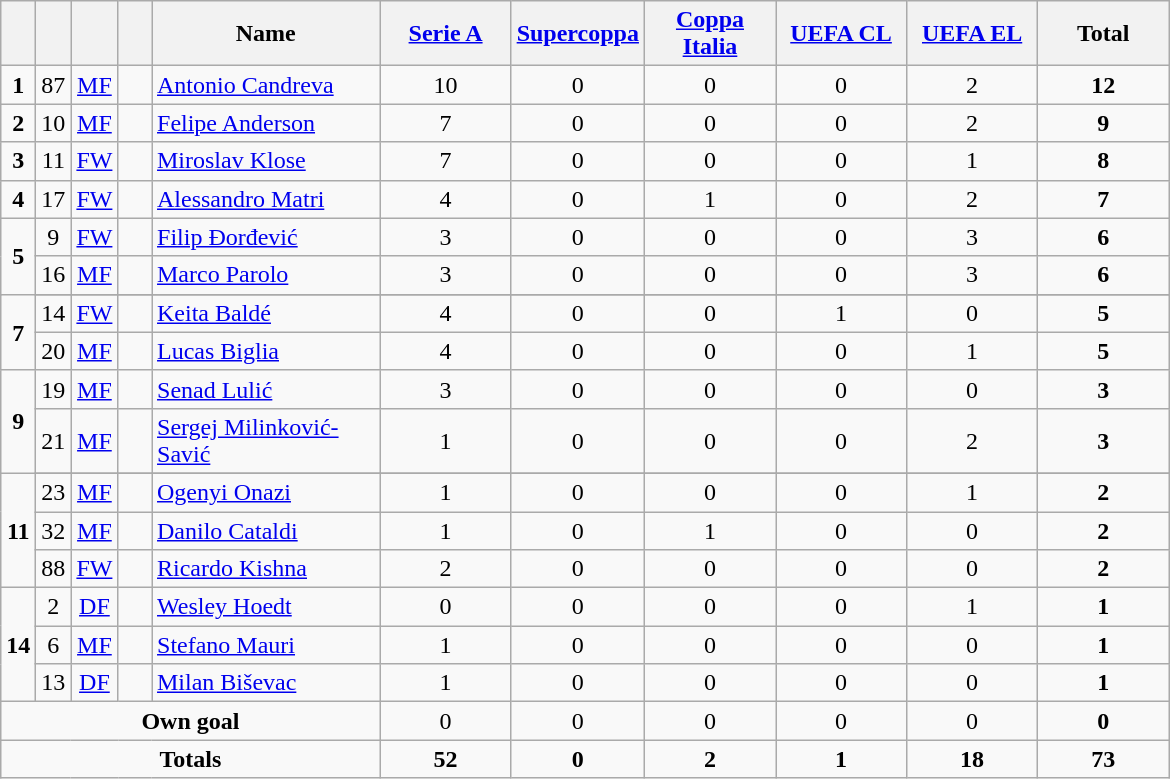<table class="wikitable" style="text-align:center">
<tr>
<th width=15></th>
<th width=15></th>
<th width=15></th>
<th width=15></th>
<th width=145>Name</th>
<th width=80><a href='#'>Serie A</a></th>
<th width=80><a href='#'>Supercoppa</a></th>
<th width=80><a href='#'>Coppa Italia</a></th>
<th width=80><a href='#'>UEFA CL</a></th>
<th width=80><a href='#'>UEFA EL</a></th>
<th width=80>Total</th>
</tr>
<tr>
<td rowspan=1><strong>1</strong></td>
<td>87</td>
<td><a href='#'>MF</a></td>
<td></td>
<td align=left><a href='#'>Antonio Candreva</a></td>
<td>10</td>
<td>0</td>
<td>0</td>
<td>0</td>
<td>2</td>
<td><strong>12</strong></td>
</tr>
<tr>
<td rowspan=1><strong>2</strong></td>
<td>10</td>
<td><a href='#'>MF</a></td>
<td></td>
<td align=left><a href='#'>Felipe Anderson</a></td>
<td>7</td>
<td>0</td>
<td>0</td>
<td>0</td>
<td>2</td>
<td><strong>9</strong></td>
</tr>
<tr>
<td rowspan=1><strong>3</strong></td>
<td>11</td>
<td><a href='#'>FW</a></td>
<td></td>
<td align=left><a href='#'>Miroslav Klose</a></td>
<td>7</td>
<td>0</td>
<td>0</td>
<td>0</td>
<td>1</td>
<td><strong>8</strong></td>
</tr>
<tr>
<td rowspan=1><strong>4</strong></td>
<td>17</td>
<td><a href='#'>FW</a></td>
<td></td>
<td align=left><a href='#'>Alessandro Matri</a></td>
<td>4</td>
<td>0</td>
<td>1</td>
<td>0</td>
<td>2</td>
<td><strong>7</strong></td>
</tr>
<tr>
<td rowspan=2><strong>5</strong></td>
<td>9</td>
<td><a href='#'>FW</a></td>
<td></td>
<td align=left><a href='#'>Filip Đorđević</a></td>
<td>3</td>
<td>0</td>
<td>0</td>
<td>0</td>
<td>3</td>
<td><strong>6</strong></td>
</tr>
<tr>
<td>16</td>
<td><a href='#'>MF</a></td>
<td></td>
<td align=left><a href='#'>Marco Parolo</a></td>
<td>3</td>
<td>0</td>
<td>0</td>
<td>0</td>
<td>3</td>
<td><strong>6</strong></td>
</tr>
<tr>
<td rowspan=3><strong>7</strong></td>
</tr>
<tr>
<td>14</td>
<td><a href='#'>FW</a></td>
<td></td>
<td align=left><a href='#'>Keita Baldé</a></td>
<td>4</td>
<td>0</td>
<td>0</td>
<td>1</td>
<td>0</td>
<td><strong>5</strong></td>
</tr>
<tr>
<td>20</td>
<td><a href='#'>MF</a></td>
<td></td>
<td align=left><a href='#'>Lucas Biglia</a></td>
<td>4</td>
<td>0</td>
<td>0</td>
<td>0</td>
<td>1</td>
<td><strong>5</strong></td>
</tr>
<tr>
<td rowspan=2><strong>9</strong></td>
<td>19</td>
<td><a href='#'>MF</a></td>
<td></td>
<td align=left><a href='#'>Senad Lulić</a></td>
<td>3</td>
<td>0</td>
<td>0</td>
<td>0</td>
<td>0</td>
<td><strong>3</strong></td>
</tr>
<tr>
<td>21</td>
<td><a href='#'>MF</a></td>
<td></td>
<td align=left><a href='#'>Sergej Milinković-Savić</a></td>
<td>1</td>
<td>0</td>
<td>0</td>
<td>0</td>
<td>2</td>
<td><strong>3</strong></td>
</tr>
<tr>
<td rowspan=4><strong>11</strong></td>
</tr>
<tr>
<td>23</td>
<td><a href='#'>MF</a></td>
<td></td>
<td align=left><a href='#'>Ogenyi Onazi</a></td>
<td>1</td>
<td>0</td>
<td>0</td>
<td>0</td>
<td>1</td>
<td><strong>2</strong></td>
</tr>
<tr>
<td>32</td>
<td><a href='#'>MF</a></td>
<td></td>
<td align=left><a href='#'>Danilo Cataldi</a></td>
<td>1</td>
<td>0</td>
<td>1</td>
<td>0</td>
<td>0</td>
<td><strong>2</strong></td>
</tr>
<tr>
<td>88</td>
<td><a href='#'>FW</a></td>
<td></td>
<td align=left><a href='#'>Ricardo Kishna</a></td>
<td>2</td>
<td>0</td>
<td>0</td>
<td>0</td>
<td>0</td>
<td><strong>2</strong></td>
</tr>
<tr>
<td rowspan=3><strong>14</strong></td>
<td>2</td>
<td><a href='#'>DF</a></td>
<td></td>
<td align=left><a href='#'>Wesley Hoedt</a></td>
<td>0</td>
<td>0</td>
<td>0</td>
<td>0</td>
<td>1</td>
<td><strong>1</strong></td>
</tr>
<tr>
<td>6</td>
<td><a href='#'>MF</a></td>
<td></td>
<td align=left><a href='#'>Stefano Mauri</a></td>
<td>1</td>
<td>0</td>
<td>0</td>
<td>0</td>
<td>0</td>
<td><strong>1</strong></td>
</tr>
<tr>
<td>13</td>
<td><a href='#'>DF</a></td>
<td></td>
<td align=left><a href='#'>Milan Biševac</a></td>
<td>1</td>
<td>0</td>
<td>0</td>
<td>0</td>
<td>0</td>
<td><strong>1</strong></td>
</tr>
<tr>
<td colspan=5><strong>Own goal</strong></td>
<td>0</td>
<td>0</td>
<td>0</td>
<td>0</td>
<td>0</td>
<td><strong>0</strong></td>
</tr>
<tr>
<td colspan=5><strong>Totals</strong></td>
<td><strong>52</strong></td>
<td><strong>0</strong></td>
<td><strong>2</strong></td>
<td><strong>1</strong></td>
<td><strong>18</strong></td>
<td><strong>73</strong></td>
</tr>
</table>
